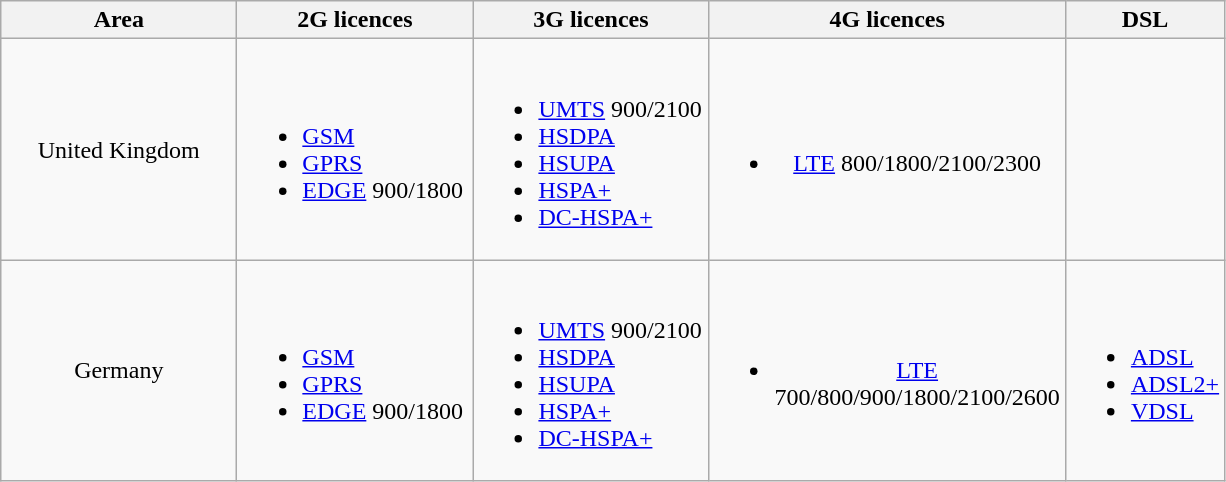<table class="wikitable">
<tr>
<th style="width:150px;">Area</th>
<th style="width:150px;">2G licences</th>
<th style="width:150px;">3G licences</th>
<th style="width:100px;">4G licences</th>
<th style="width:75px;">DSL</th>
</tr>
<tr>
<td style="text-align:center;">United Kingdom</td>
<td><br><ul><li><a href='#'>GSM</a></li><li><a href='#'>GPRS</a></li><li><a href='#'>EDGE</a> 900/1800</li></ul></td>
<td><br><ul><li><a href='#'>UMTS</a> 900/2100</li><li><a href='#'>HSDPA</a></li><li><a href='#'>HSUPA</a></li><li><a href='#'>HSPA+</a></li><li><a href='#'>DC-HSPA+</a></li></ul></td>
<td style="text-align:center;"><br><ul><li><a href='#'>LTE</a> 800/1800/2100/2300</li></ul></td>
<td></td>
</tr>
<tr>
<td style="text-align:center;">Germany</td>
<td><br><ul><li><a href='#'>GSM</a></li><li><a href='#'>GPRS</a></li><li><a href='#'>EDGE</a> 900/1800</li></ul></td>
<td><br><ul><li><a href='#'>UMTS</a> 900/2100</li><li><a href='#'>HSDPA</a></li><li><a href='#'>HSUPA</a></li><li><a href='#'>HSPA+</a></li><li><a href='#'>DC-HSPA+</a></li></ul></td>
<td style="text-align:center;"><br><ul><li><a href='#'>LTE</a> 700/800/900/1800/2100/2600</li></ul></td>
<td><br><ul><li><a href='#'>ADSL</a></li><li><a href='#'>ADSL2+</a></li><li><a href='#'>VDSL</a></li></ul></td>
</tr>
</table>
